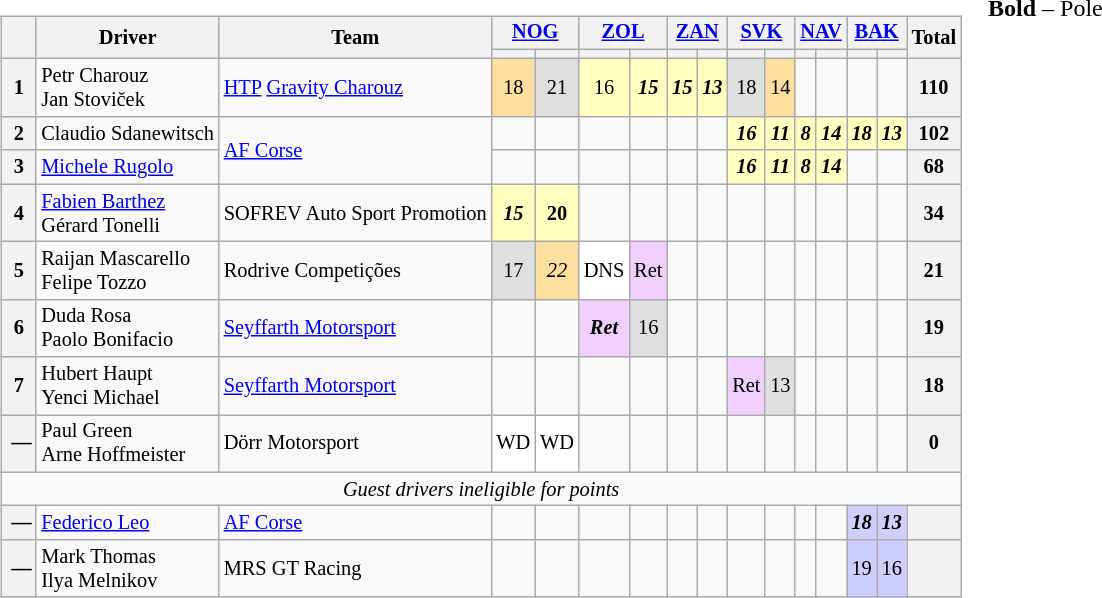<table>
<tr>
<td valign="top"><br><table class="wikitable" style="font-size: 85%; text-align:center;">
<tr>
<th rowspan=2></th>
<th rowspan=2>Driver</th>
<th rowspan=2>Team</th>
<th colspan=2><a href='#'>NOG</a><br></th>
<th colspan=2><a href='#'>ZOL</a><br></th>
<th colspan=2><a href='#'>ZAN</a><br></th>
<th colspan=2><a href='#'>SVK</a><br></th>
<th colspan=2><a href='#'>NAV</a><br></th>
<th colspan=2><a href='#'>BAK</a><br></th>
<th rowspan=2>Total</th>
</tr>
<tr>
<th></th>
<th></th>
<th></th>
<th></th>
<th></th>
<th></th>
<th></th>
<th></th>
<th></th>
<th></th>
<th></th>
<th></th>
</tr>
<tr>
<th>1</th>
<td align=left> Petr Charouz<br> Jan Stoviček</td>
<td align=left> <a href='#'>HTP</a> <a href='#'>Gravity Charouz</a></td>
<td style="background:#FFDF9F;">18</td>
<td style="background:#DFDFDF;">21</td>
<td style="background:#FFFFBF;">16</td>
<td style="background:#FFFFBF;"><strong><em>15</em></strong></td>
<td style="background:#FFFFBF;"><strong><em>15</em></strong></td>
<td style="background:#FFFFBF;"><strong><em>13</em></strong></td>
<td style="background:#DFDFDF;">18</td>
<td style="background:#FFDF9F;">14</td>
<td></td>
<td></td>
<td></td>
<td></td>
<th>110</th>
</tr>
<tr>
<th>2</th>
<td align=left> Claudio Sdanewitsch</td>
<td align=left rowspan=2> <a href='#'>AF Corse</a></td>
<td></td>
<td></td>
<td></td>
<td></td>
<td></td>
<td></td>
<td style="background:#FFFFBF;"><strong><em>16</em></strong></td>
<td style="background:#FFFFBF;"><strong><em>11</em></strong></td>
<td style="background:#FFFFBF;"><strong><em>8</em></strong></td>
<td style="background:#FFFFBF;"><strong><em>14</em></strong></td>
<td style="background:#FFFFBF;"><strong><em>18</em></strong></td>
<td style="background:#FFFFBF;"><strong><em>13</em></strong></td>
<th>102</th>
</tr>
<tr>
<th>3</th>
<td align=left> <a href='#'>Michele Rugolo</a></td>
<td></td>
<td></td>
<td></td>
<td></td>
<td></td>
<td></td>
<td style="background:#FFFFBF;"><strong><em>16</em></strong></td>
<td style="background:#FFFFBF;"><strong><em>11</em></strong></td>
<td style="background:#FFFFBF;"><strong><em>8</em></strong></td>
<td style="background:#FFFFBF;"><strong><em>14</em></strong></td>
<td></td>
<td></td>
<th>68</th>
</tr>
<tr>
<th>4</th>
<td align=left> <a href='#'>Fabien Barthez</a><br> Gérard Tonelli</td>
<td align=left> SOFREV Auto Sport Promotion</td>
<td style="background:#FFFFBF;"><strong><em>15</em></strong></td>
<td style="background:#FFFFBF;"><strong>20</strong></td>
<td></td>
<td></td>
<td></td>
<td></td>
<td></td>
<td></td>
<td></td>
<td></td>
<td></td>
<td></td>
<th>34</th>
</tr>
<tr>
<th>5</th>
<td align=left> Raijan Mascarello<br> Felipe Tozzo</td>
<td align=left> Rodrive Competições</td>
<td style="background:#DFDFDF;">17</td>
<td style="background:#FFDF9F;"><em>22</em></td>
<td style="background:#FFFFFF;">DNS</td>
<td style="background:#EFCFFF;">Ret</td>
<td></td>
<td></td>
<td></td>
<td></td>
<td></td>
<td></td>
<td></td>
<td></td>
<th>21</th>
</tr>
<tr>
<th>6</th>
<td align=left> Duda Rosa<br> Paolo Bonifacio</td>
<td align=left> <a href='#'>Seyffarth Motorsport</a></td>
<td></td>
<td></td>
<td style="background:#EFCFFF;"><strong><em>Ret</em></strong></td>
<td style="background:#DFDFDF;">16</td>
<td></td>
<td></td>
<td></td>
<td></td>
<td></td>
<td></td>
<td></td>
<td></td>
<th>19</th>
</tr>
<tr>
<th>7</th>
<td align=left> Hubert Haupt<br> Yenci Michael</td>
<td align=left> <a href='#'>Seyffarth Motorsport</a></td>
<td></td>
<td></td>
<td></td>
<td></td>
<td></td>
<td></td>
<td style="background:#EFCFFF;">Ret</td>
<td style="background:#DFDFDF;">13</td>
<td></td>
<td></td>
<td></td>
<td></td>
<th>18</th>
</tr>
<tr>
<th> —</th>
<td align=left> Paul Green<br> Arne Hoffmeister</td>
<td align=left> Dörr Motorsport</td>
<td style="background:#FFFFFF;">WD</td>
<td style="background:#FFFFFF;">WD</td>
<td></td>
<td></td>
<td></td>
<td></td>
<td></td>
<td></td>
<td></td>
<td></td>
<td></td>
<td></td>
<th>0</th>
</tr>
<tr>
<td colspan=16 align=center><em>Guest drivers ineligible for points</em></td>
</tr>
<tr>
<th> —</th>
<td align=left> <a href='#'>Federico Leo</a></td>
<td align=left> <a href='#'>AF Corse</a></td>
<td></td>
<td></td>
<td></td>
<td></td>
<td></td>
<td></td>
<td></td>
<td></td>
<td></td>
<td></td>
<td style="background:#CFCFFF;"><strong><em>18</em></strong></td>
<td style="background:#CFCFFF;"><strong><em>13</em></strong></td>
<th></th>
</tr>
<tr>
<th> —</th>
<td align=left> Mark Thomas<br> Ilya Melnikov</td>
<td align=left> MRS GT Racing</td>
<td></td>
<td></td>
<td></td>
<td></td>
<td></td>
<td></td>
<td></td>
<td></td>
<td></td>
<td></td>
<td style="background:#CFCFFF;">19</td>
<td style="background:#CFCFFF;">16</td>
<th></th>
</tr>
</table>
</td>
<td valign="top"><br>
<span><strong>Bold</strong> – Pole</span></td>
</tr>
</table>
